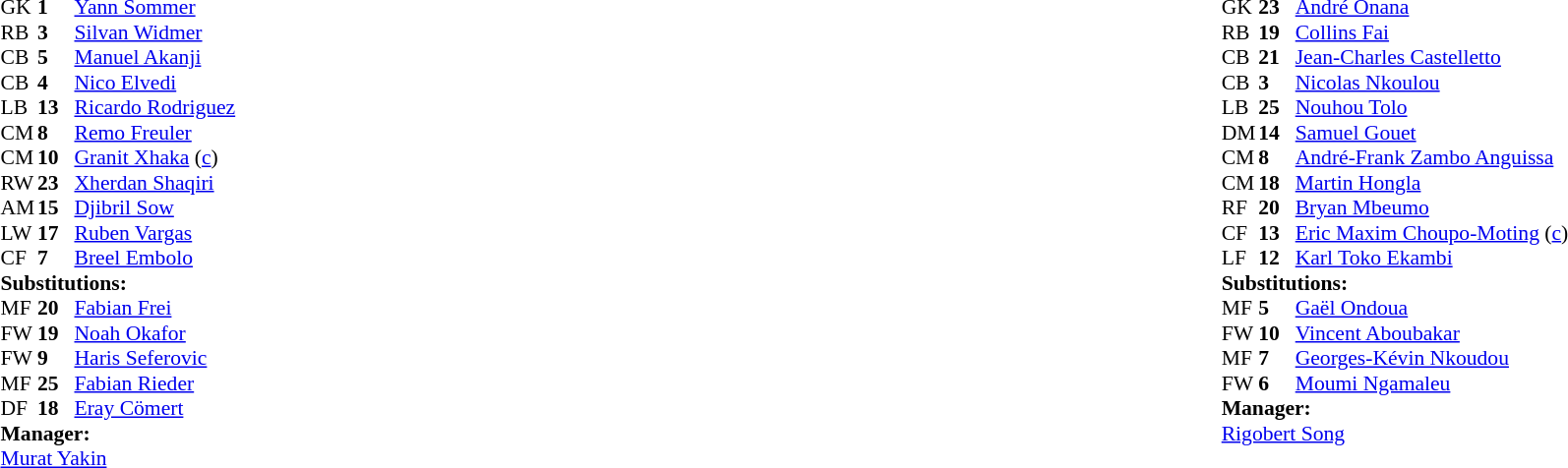<table width="100%">
<tr>
<td valign="top" width="40%"><br><table style="font-size:90%" cellspacing="0" cellpadding="0">
<tr>
<th width=25></th>
<th width=25></th>
</tr>
<tr>
<td>GK</td>
<td><strong>1</strong></td>
<td><a href='#'>Yann Sommer</a></td>
</tr>
<tr>
<td>RB</td>
<td><strong>3</strong></td>
<td><a href='#'>Silvan Widmer</a></td>
</tr>
<tr>
<td>CB</td>
<td><strong>5</strong></td>
<td><a href='#'>Manuel Akanji</a></td>
<td></td>
</tr>
<tr>
<td>CB</td>
<td><strong>4</strong></td>
<td><a href='#'>Nico Elvedi</a></td>
<td></td>
</tr>
<tr>
<td>LB</td>
<td><strong>13</strong></td>
<td><a href='#'>Ricardo Rodriguez</a></td>
<td></td>
<td></td>
</tr>
<tr>
<td>CM</td>
<td><strong>8</strong></td>
<td><a href='#'>Remo Freuler</a></td>
</tr>
<tr>
<td>CM</td>
<td><strong>10</strong></td>
<td><a href='#'>Granit Xhaka</a> (<a href='#'>c</a>)</td>
</tr>
<tr>
<td>RW</td>
<td><strong>23</strong></td>
<td><a href='#'>Xherdan Shaqiri</a></td>
<td></td>
<td></td>
</tr>
<tr>
<td>AM</td>
<td><strong>15</strong></td>
<td><a href='#'>Djibril Sow</a></td>
<td></td>
<td></td>
</tr>
<tr>
<td>LW</td>
<td><strong>17</strong></td>
<td><a href='#'>Ruben Vargas</a></td>
<td></td>
<td></td>
</tr>
<tr>
<td>CF</td>
<td><strong>7</strong></td>
<td><a href='#'>Breel Embolo</a></td>
<td></td>
<td></td>
</tr>
<tr>
<td colspan=3><strong>Substitutions:</strong></td>
</tr>
<tr>
<td>MF</td>
<td><strong>20</strong></td>
<td><a href='#'>Fabian Frei</a></td>
<td></td>
<td></td>
</tr>
<tr>
<td>FW</td>
<td><strong>19</strong></td>
<td><a href='#'>Noah Okafor</a></td>
<td></td>
<td></td>
</tr>
<tr>
<td>FW</td>
<td><strong>9</strong></td>
<td><a href='#'>Haris Seferovic</a></td>
<td></td>
<td></td>
</tr>
<tr>
<td>MF</td>
<td><strong>25</strong></td>
<td><a href='#'>Fabian Rieder</a></td>
<td></td>
<td></td>
</tr>
<tr>
<td>DF</td>
<td><strong>18</strong></td>
<td><a href='#'>Eray Cömert</a></td>
<td></td>
<td></td>
</tr>
<tr>
<td colspan=3><strong>Manager:</strong></td>
</tr>
<tr>
<td colspan=3><a href='#'>Murat Yakin</a></td>
</tr>
</table>
</td>
<td valign="top"></td>
<td valign="top" width="50%"><br><table style="font-size:90%; margin:auto" cellspacing="0" cellpadding="0">
<tr>
<th width=25></th>
<th width=25></th>
</tr>
<tr>
<td>GK</td>
<td><strong>23</strong></td>
<td><a href='#'>André Onana</a></td>
</tr>
<tr>
<td>RB</td>
<td><strong>19</strong></td>
<td><a href='#'>Collins Fai</a></td>
<td></td>
</tr>
<tr>
<td>CB</td>
<td><strong>21</strong></td>
<td><a href='#'>Jean-Charles Castelletto</a></td>
</tr>
<tr>
<td>CB</td>
<td><strong>3</strong></td>
<td><a href='#'>Nicolas Nkoulou</a></td>
</tr>
<tr>
<td>LB</td>
<td><strong>25</strong></td>
<td><a href='#'>Nouhou Tolo</a></td>
</tr>
<tr>
<td>DM</td>
<td><strong>14</strong></td>
<td><a href='#'>Samuel Gouet</a></td>
</tr>
<tr>
<td>CM</td>
<td><strong>8</strong></td>
<td><a href='#'>André-Frank Zambo Anguissa</a></td>
</tr>
<tr>
<td>CM</td>
<td><strong>18</strong></td>
<td><a href='#'>Martin Hongla</a></td>
<td></td>
<td></td>
</tr>
<tr>
<td>RF</td>
<td><strong>20</strong></td>
<td><a href='#'>Bryan Mbeumo</a></td>
<td></td>
<td></td>
</tr>
<tr>
<td>CF</td>
<td><strong>13</strong></td>
<td><a href='#'>Eric Maxim Choupo-Moting</a> (<a href='#'>c</a>)</td>
<td></td>
<td></td>
</tr>
<tr>
<td>LF</td>
<td><strong>12</strong></td>
<td><a href='#'>Karl Toko Ekambi</a></td>
<td></td>
<td></td>
</tr>
<tr>
<td colspan=3><strong>Substitutions:</strong></td>
</tr>
<tr>
<td>MF</td>
<td><strong>5</strong></td>
<td><a href='#'>Gaël Ondoua</a></td>
<td></td>
<td></td>
</tr>
<tr>
<td>FW</td>
<td><strong>10</strong></td>
<td><a href='#'>Vincent Aboubakar</a></td>
<td></td>
<td></td>
</tr>
<tr>
<td>MF</td>
<td><strong>7</strong></td>
<td><a href='#'>Georges-Kévin Nkoudou</a></td>
<td></td>
<td></td>
</tr>
<tr>
<td>FW</td>
<td><strong>6</strong></td>
<td><a href='#'>Moumi Ngamaleu</a></td>
<td></td>
<td></td>
</tr>
<tr>
<td colspan=3><strong>Manager:</strong></td>
</tr>
<tr>
<td colspan=3><a href='#'>Rigobert Song</a></td>
</tr>
</table>
</td>
</tr>
</table>
